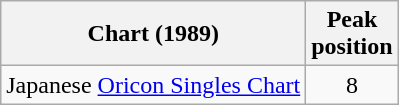<table class="wikitable">
<tr>
<th>Chart (1989)</th>
<th>Peak<br>position</th>
</tr>
<tr>
<td>Japanese <a href='#'>Oricon Singles Chart</a></td>
<td align="center">8</td>
</tr>
</table>
